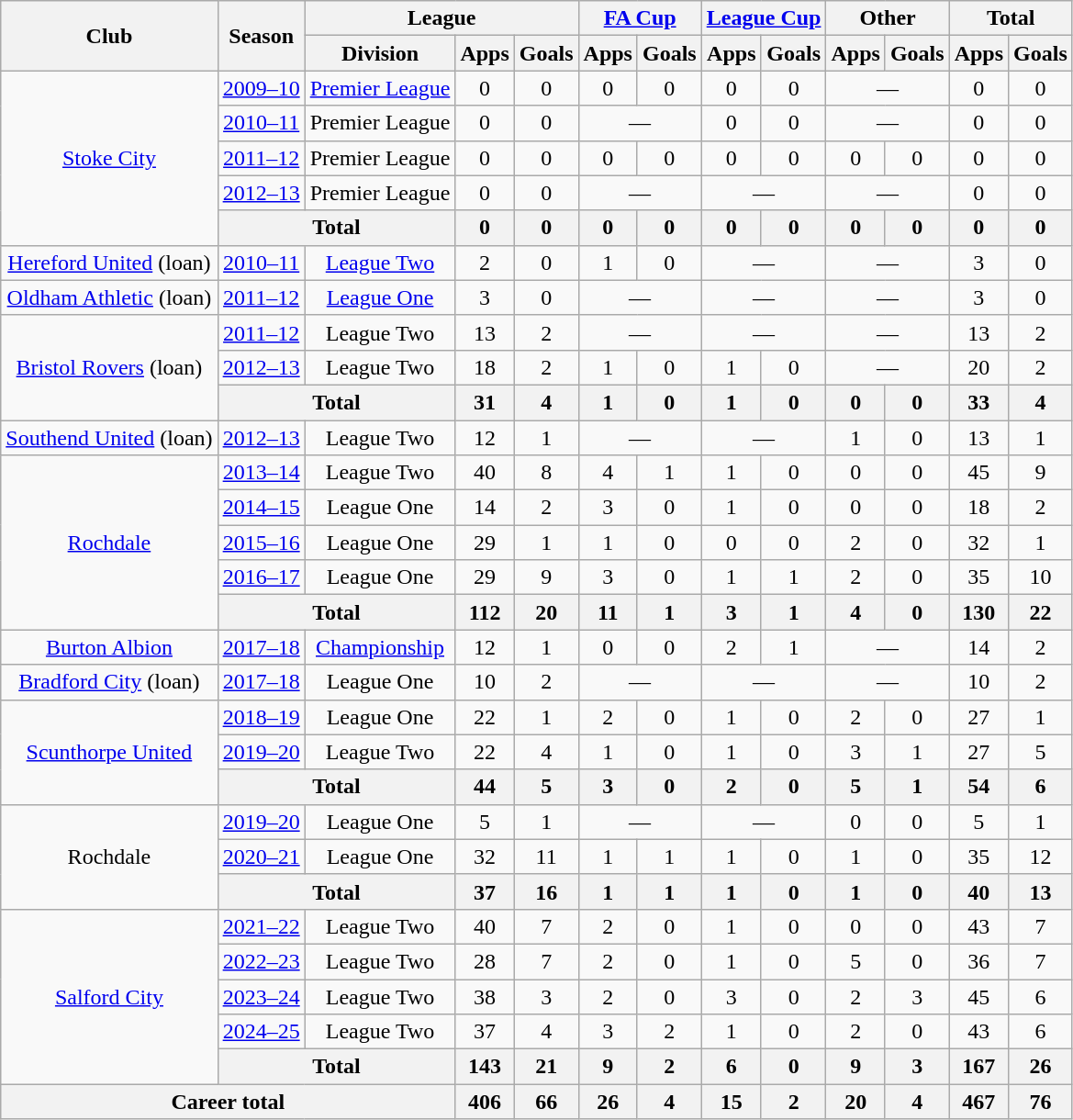<table class="wikitable" style="text-align:center">
<tr>
<th rowspan=2>Club</th>
<th rowspan=2>Season</th>
<th colspan=3>League</th>
<th colspan=2><a href='#'>FA Cup</a></th>
<th colspan=2><a href='#'>League Cup</a></th>
<th colspan=2>Other</th>
<th colspan=2>Total</th>
</tr>
<tr>
<th>Division</th>
<th>Apps</th>
<th>Goals</th>
<th>Apps</th>
<th>Goals</th>
<th>Apps</th>
<th>Goals</th>
<th>Apps</th>
<th>Goals</th>
<th>Apps</th>
<th>Goals</th>
</tr>
<tr>
<td rowspan="5"><a href='#'>Stoke City</a></td>
<td><a href='#'>2009–10</a></td>
<td><a href='#'>Premier League</a></td>
<td>0</td>
<td>0</td>
<td>0</td>
<td>0</td>
<td>0</td>
<td>0</td>
<td colspan="2">—</td>
<td>0</td>
<td>0</td>
</tr>
<tr>
<td><a href='#'>2010–11</a></td>
<td>Premier League</td>
<td>0</td>
<td>0</td>
<td colspan="2">—</td>
<td>0</td>
<td>0</td>
<td colspan="2">—</td>
<td>0</td>
<td>0</td>
</tr>
<tr>
<td><a href='#'>2011–12</a></td>
<td>Premier League</td>
<td>0</td>
<td>0</td>
<td>0</td>
<td>0</td>
<td>0</td>
<td>0</td>
<td>0</td>
<td>0</td>
<td>0</td>
<td>0</td>
</tr>
<tr>
<td><a href='#'>2012–13</a></td>
<td>Premier League</td>
<td>0</td>
<td>0</td>
<td colspan="2">—</td>
<td colspan="2">—</td>
<td colspan="2">—</td>
<td>0</td>
<td>0</td>
</tr>
<tr>
<th colspan="2">Total</th>
<th>0</th>
<th>0</th>
<th>0</th>
<th>0</th>
<th>0</th>
<th>0</th>
<th>0</th>
<th>0</th>
<th>0</th>
<th>0</th>
</tr>
<tr>
<td><a href='#'>Hereford United</a> (loan)</td>
<td><a href='#'>2010–11</a></td>
<td><a href='#'>League Two</a></td>
<td>2</td>
<td>0</td>
<td>1</td>
<td>0</td>
<td colspan="2">—</td>
<td colspan="2">—</td>
<td>3</td>
<td>0</td>
</tr>
<tr>
<td><a href='#'>Oldham Athletic</a> (loan)</td>
<td><a href='#'>2011–12</a></td>
<td><a href='#'>League One</a></td>
<td>3</td>
<td>0</td>
<td colspan="2">—</td>
<td colspan="2">—</td>
<td colspan="2">—</td>
<td>3</td>
<td>0</td>
</tr>
<tr>
<td rowspan="3"><a href='#'>Bristol Rovers</a> (loan)</td>
<td><a href='#'>2011–12</a></td>
<td>League Two</td>
<td>13</td>
<td>2</td>
<td colspan="2">—</td>
<td colspan="2">—</td>
<td colspan="2">—</td>
<td>13</td>
<td>2</td>
</tr>
<tr>
<td><a href='#'>2012–13</a></td>
<td>League Two</td>
<td>18</td>
<td>2</td>
<td>1</td>
<td>0</td>
<td>1</td>
<td>0</td>
<td colspan="2">—</td>
<td>20</td>
<td>2</td>
</tr>
<tr>
<th colspan="2">Total</th>
<th>31</th>
<th>4</th>
<th>1</th>
<th>0</th>
<th>1</th>
<th>0</th>
<th>0</th>
<th>0</th>
<th>33</th>
<th>4</th>
</tr>
<tr>
<td><a href='#'>Southend United</a> (loan)</td>
<td><a href='#'>2012–13</a></td>
<td>League Two</td>
<td>12</td>
<td>1</td>
<td colspan="2">—</td>
<td colspan="2">—</td>
<td>1</td>
<td>0</td>
<td>13</td>
<td>1</td>
</tr>
<tr>
<td rowspan="5"><a href='#'>Rochdale</a></td>
<td><a href='#'>2013–14</a></td>
<td>League Two</td>
<td>40</td>
<td>8</td>
<td>4</td>
<td>1</td>
<td>1</td>
<td>0</td>
<td>0</td>
<td>0</td>
<td>45</td>
<td>9</td>
</tr>
<tr>
<td><a href='#'>2014–15</a></td>
<td>League One</td>
<td>14</td>
<td>2</td>
<td>3</td>
<td>0</td>
<td>1</td>
<td>0</td>
<td>0</td>
<td>0</td>
<td>18</td>
<td>2</td>
</tr>
<tr>
<td><a href='#'>2015–16</a></td>
<td>League One</td>
<td>29</td>
<td>1</td>
<td>1</td>
<td>0</td>
<td>0</td>
<td>0</td>
<td>2</td>
<td>0</td>
<td>32</td>
<td>1</td>
</tr>
<tr>
<td><a href='#'>2016–17</a></td>
<td>League One</td>
<td>29</td>
<td>9</td>
<td>3</td>
<td>0</td>
<td>1</td>
<td>1</td>
<td>2</td>
<td>0</td>
<td>35</td>
<td>10</td>
</tr>
<tr>
<th colspan="2">Total</th>
<th>112</th>
<th>20</th>
<th>11</th>
<th>1</th>
<th>3</th>
<th>1</th>
<th>4</th>
<th>0</th>
<th>130</th>
<th>22</th>
</tr>
<tr>
<td><a href='#'>Burton Albion</a></td>
<td><a href='#'>2017–18</a></td>
<td><a href='#'>Championship</a></td>
<td>12</td>
<td>1</td>
<td>0</td>
<td>0</td>
<td>2</td>
<td>1</td>
<td colspan="2">—</td>
<td>14</td>
<td>2</td>
</tr>
<tr>
<td><a href='#'>Bradford City</a> (loan)</td>
<td><a href='#'>2017–18</a></td>
<td>League One</td>
<td>10</td>
<td>2</td>
<td colspan="2">—</td>
<td colspan="2">—</td>
<td colspan="2">—</td>
<td>10</td>
<td>2</td>
</tr>
<tr>
<td rowspan="3"><a href='#'>Scunthorpe United</a></td>
<td><a href='#'>2018–19</a></td>
<td>League One</td>
<td>22</td>
<td>1</td>
<td>2</td>
<td>0</td>
<td>1</td>
<td>0</td>
<td>2</td>
<td>0</td>
<td>27</td>
<td>1</td>
</tr>
<tr>
<td><a href='#'>2019–20</a></td>
<td>League Two</td>
<td>22</td>
<td>4</td>
<td>1</td>
<td>0</td>
<td>1</td>
<td>0</td>
<td>3</td>
<td>1</td>
<td>27</td>
<td>5</td>
</tr>
<tr>
<th colspan="2">Total</th>
<th>44</th>
<th>5</th>
<th>3</th>
<th>0</th>
<th>2</th>
<th>0</th>
<th>5</th>
<th>1</th>
<th>54</th>
<th>6</th>
</tr>
<tr>
<td rowspan="3">Rochdale</td>
<td><a href='#'>2019–20</a></td>
<td>League One</td>
<td>5</td>
<td>1</td>
<td colspan="2">—</td>
<td colspan="2">—</td>
<td>0</td>
<td>0</td>
<td>5</td>
<td>1</td>
</tr>
<tr>
<td><a href='#'>2020–21</a></td>
<td>League One</td>
<td>32</td>
<td>11</td>
<td>1</td>
<td>1</td>
<td>1</td>
<td>0</td>
<td>1</td>
<td>0</td>
<td>35</td>
<td>12</td>
</tr>
<tr>
<th colspan="2">Total</th>
<th>37</th>
<th>16</th>
<th>1</th>
<th>1</th>
<th>1</th>
<th>0</th>
<th>1</th>
<th>0</th>
<th>40</th>
<th>13</th>
</tr>
<tr>
<td rowspan="5"><a href='#'>Salford City</a></td>
<td><a href='#'>2021–22</a></td>
<td>League Two</td>
<td>40</td>
<td>7</td>
<td>2</td>
<td>0</td>
<td>1</td>
<td>0</td>
<td>0</td>
<td>0</td>
<td>43</td>
<td>7</td>
</tr>
<tr>
<td><a href='#'>2022–23</a></td>
<td>League Two</td>
<td>28</td>
<td>7</td>
<td>2</td>
<td>0</td>
<td>1</td>
<td>0</td>
<td>5</td>
<td>0</td>
<td>36</td>
<td>7</td>
</tr>
<tr>
<td><a href='#'>2023–24</a></td>
<td>League Two</td>
<td>38</td>
<td>3</td>
<td>2</td>
<td>0</td>
<td>3</td>
<td>0</td>
<td>2</td>
<td>3</td>
<td>45</td>
<td>6</td>
</tr>
<tr>
<td><a href='#'>2024–25</a></td>
<td>League Two</td>
<td>37</td>
<td>4</td>
<td>3</td>
<td>2</td>
<td>1</td>
<td>0</td>
<td>2</td>
<td>0</td>
<td>43</td>
<td>6</td>
</tr>
<tr>
<th colspan="2">Total</th>
<th>143</th>
<th>21</th>
<th>9</th>
<th>2</th>
<th>6</th>
<th>0</th>
<th>9</th>
<th>3</th>
<th>167</th>
<th>26</th>
</tr>
<tr>
<th colspan="3">Career total</th>
<th>406</th>
<th>66</th>
<th>26</th>
<th>4</th>
<th>15</th>
<th>2</th>
<th>20</th>
<th>4</th>
<th>467</th>
<th>76</th>
</tr>
</table>
